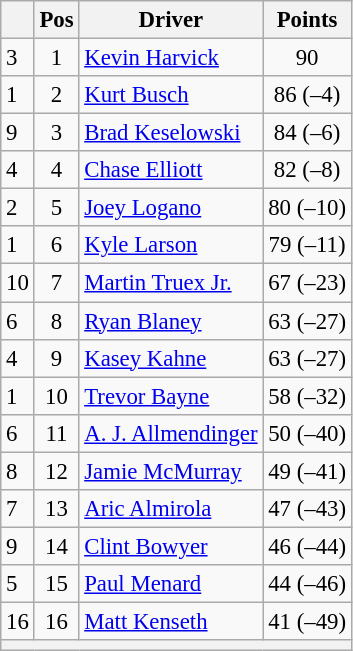<table class="wikitable" style="font-size: 95%">
<tr>
<th></th>
<th>Pos</th>
<th>Driver</th>
<th>Points</th>
</tr>
<tr>
<td align="left"> 3</td>
<td style="text-align:center;">1</td>
<td><a href='#'>Kevin Harvick</a></td>
<td style="text-align:center;">90</td>
</tr>
<tr>
<td align="left"> 1</td>
<td style="text-align:center;">2</td>
<td><a href='#'>Kurt Busch</a></td>
<td style="text-align:center;">86 (–4)</td>
</tr>
<tr>
<td align="left"> 9</td>
<td style="text-align:center;">3</td>
<td><a href='#'>Brad Keselowski</a></td>
<td style="text-align:center;">84 (–6)</td>
</tr>
<tr>
<td align="left"> 4</td>
<td style="text-align:center;">4</td>
<td><a href='#'>Chase Elliott</a></td>
<td style="text-align:center;">82 (–8)</td>
</tr>
<tr>
<td align="left"> 2</td>
<td style="text-align:center;">5</td>
<td><a href='#'>Joey Logano</a></td>
<td style="text-align:center;">80 (–10)</td>
</tr>
<tr>
<td align="left"> 1</td>
<td style="text-align:center;">6</td>
<td><a href='#'>Kyle Larson</a></td>
<td style="text-align:center;">79 (–11)</td>
</tr>
<tr>
<td align="left"> 10</td>
<td style="text-align:center;">7</td>
<td><a href='#'>Martin Truex Jr.</a></td>
<td style="text-align:center;">67 (–23)</td>
</tr>
<tr>
<td align="left"> 6</td>
<td style="text-align:center;">8</td>
<td><a href='#'>Ryan Blaney</a></td>
<td style="text-align:center;">63 (–27)</td>
</tr>
<tr>
<td align="left"> 4</td>
<td style="text-align:center;">9</td>
<td><a href='#'>Kasey Kahne</a></td>
<td style="text-align:center;">63 (–27)</td>
</tr>
<tr>
<td align="left"> 1</td>
<td style="text-align:center;">10</td>
<td><a href='#'>Trevor Bayne</a></td>
<td style="text-align:center;">58 (–32)</td>
</tr>
<tr>
<td align="left"> 6</td>
<td style="text-align:center;">11</td>
<td><a href='#'>A. J. Allmendinger</a></td>
<td style="text-align:center;">50 (–40)</td>
</tr>
<tr>
<td align="left"> 8</td>
<td style="text-align:center;">12</td>
<td><a href='#'>Jamie McMurray</a></td>
<td style="text-align:center;">49 (–41)</td>
</tr>
<tr>
<td align="left"> 7</td>
<td style="text-align:center;">13</td>
<td><a href='#'>Aric Almirola</a></td>
<td style="text-align:center;">47 (–43)</td>
</tr>
<tr>
<td align="left"> 9</td>
<td style="text-align:center;">14</td>
<td><a href='#'>Clint Bowyer</a></td>
<td style="text-align:center;">46 (–44)</td>
</tr>
<tr>
<td align="left"> 5</td>
<td style="text-align:center;">15</td>
<td><a href='#'>Paul Menard</a></td>
<td style="text-align:center;">44 (–46)</td>
</tr>
<tr>
<td align="left"> 16</td>
<td style="text-align:center;">16</td>
<td><a href='#'>Matt Kenseth</a></td>
<td style="text-align:center;">41 (–49)</td>
</tr>
<tr class="sortbottom">
<th colspan="9"></th>
</tr>
</table>
